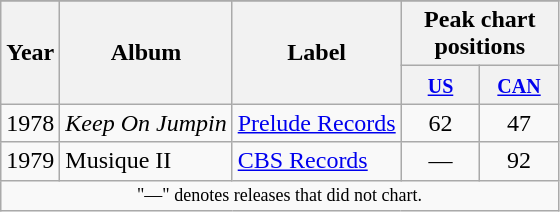<table class="wikitable">
<tr>
</tr>
<tr>
<th scope="col" rowspan="2">Year</th>
<th scope="col" rowspan="2">Album</th>
<th scope="col" rowspan="2">Label</th>
<th scope="col" colspan="2">Peak chart positions</th>
</tr>
<tr>
<th style="width:45px;"><small><a href='#'>US</a></small><br></th>
<th style="width:45px;"><small><a href='#'>CAN</a></small></th>
</tr>
<tr>
<td>1978</td>
<td><em>Keep On Jumpin<strong></td>
<td><a href='#'>Prelude Records</a></td>
<td align=center>62</td>
<td align=center>47<br></td>
</tr>
<tr>
<td>1979</td>
<td></em>Musique II<em></td>
<td><a href='#'>CBS Records</a></td>
<td align=center>—</td>
<td align=center>92<br></td>
</tr>
<tr>
<td colspan="6" style="text-align:center; font-size:9pt;">"—" denotes releases that did not chart.</td>
</tr>
</table>
